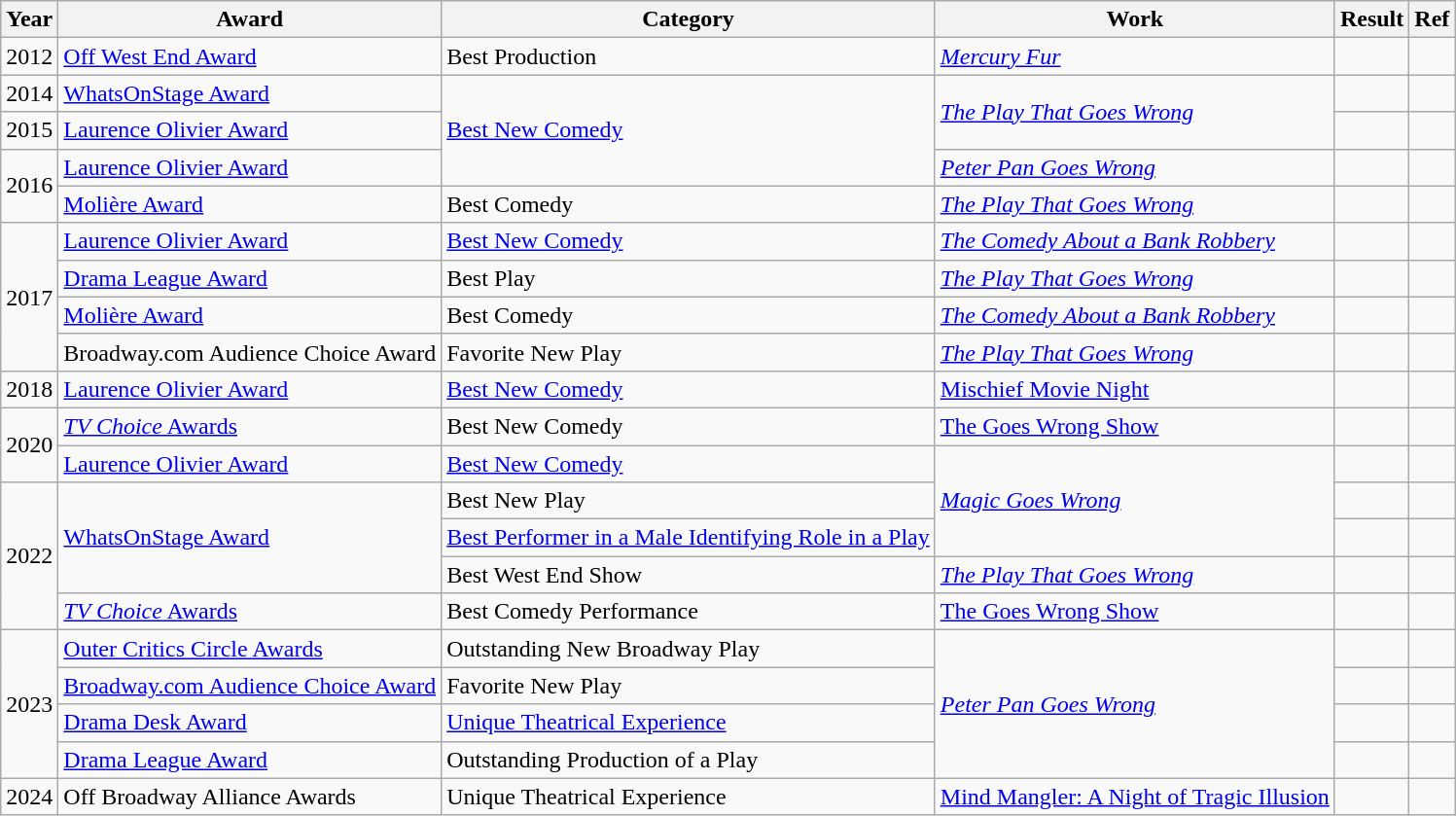<table class="wikitable">
<tr>
<th>Year</th>
<th>Award</th>
<th>Category</th>
<th>Work</th>
<th>Result</th>
<th>Ref</th>
</tr>
<tr>
<td>2012</td>
<td><a href='#'>Off West End Award</a></td>
<td>Best Production</td>
<td><em><a href='#'>Mercury Fur</a></em></td>
<td></td>
<td></td>
</tr>
<tr>
<td>2014</td>
<td><a href='#'>WhatsOnStage Award</a></td>
<td rowspan="3"><a href='#'>Best New Comedy</a></td>
<td rowspan="2"><em><a href='#'>The Play That Goes Wrong</a></em></td>
<td></td>
<td></td>
</tr>
<tr>
<td>2015</td>
<td><a href='#'>Laurence Olivier Award</a></td>
<td></td>
<td></td>
</tr>
<tr>
<td rowspan="2">2016</td>
<td><a href='#'>Laurence Olivier Award</a></td>
<td><em><a href='#'>Peter Pan Goes Wrong</a></em></td>
<td></td>
<td></td>
</tr>
<tr>
<td><a href='#'>Molière Award</a></td>
<td>Best Comedy</td>
<td><em><a href='#'>The Play That Goes Wrong</a></em></td>
<td></td>
<td></td>
</tr>
<tr>
<td rowspan="4">2017</td>
<td><a href='#'>Laurence Olivier Award</a></td>
<td><a href='#'>Best New Comedy</a></td>
<td><em><a href='#'>The Comedy About a Bank Robbery</a></em></td>
<td></td>
<td></td>
</tr>
<tr>
<td><a href='#'>Drama League Award</a></td>
<td>Best Play</td>
<td><em><a href='#'>The Play That Goes Wrong</a></em></td>
<td></td>
<td></td>
</tr>
<tr>
<td><a href='#'>Molière Award</a></td>
<td>Best Comedy</td>
<td><em><a href='#'>The Comedy About a Bank Robbery</a></em></td>
<td></td>
<td></td>
</tr>
<tr>
<td>Broadway.com Audience Choice Award</td>
<td>Favorite New Play</td>
<td><em><a href='#'>The Play That Goes Wrong</a></em></td>
<td></td>
<td></td>
</tr>
<tr>
<td>2018</td>
<td><a href='#'>Laurence Olivier Award</a></td>
<td><a href='#'>Best New Comedy</a></td>
<td><a href='#'>Mischief Movie Night</a></td>
<td></td>
<td></td>
</tr>
<tr>
<td rowspan="2">2020</td>
<td><a href='#'><em>TV Choice</em> Awards</a></td>
<td>Best New Comedy</td>
<td><a href='#'>The Goes Wrong Show</a></td>
<td></td>
<td></td>
</tr>
<tr>
<td><a href='#'>Laurence Olivier Award</a></td>
<td><a href='#'>Best New Comedy</a></td>
<td rowspan="3"><em><a href='#'>Magic Goes Wrong</a></em></td>
<td></td>
<td></td>
</tr>
<tr>
<td rowspan="4">2022</td>
<td rowspan="3"><a href='#'>WhatsOnStage Award</a></td>
<td>Best New Play</td>
<td></td>
<td></td>
</tr>
<tr>
<td><a href='#'>Best Performer in a Male Identifying Role in a Play</a></td>
<td></td>
<td></td>
</tr>
<tr>
<td>Best West End Show</td>
<td><em><a href='#'>The Play That Goes Wrong</a></em></td>
<td></td>
<td></td>
</tr>
<tr>
<td><a href='#'><em>TV Choice</em> Awards</a></td>
<td>Best Comedy Performance</td>
<td><a href='#'>The Goes Wrong Show</a></td>
<td></td>
<td></td>
</tr>
<tr>
<td rowspan="4">2023</td>
<td><a href='#'>Outer Critics Circle Awards</a></td>
<td>Outstanding New Broadway Play</td>
<td rowspan="4"><em><a href='#'>Peter Pan Goes Wrong</a></em></td>
<td></td>
<td></td>
</tr>
<tr>
<td><a href='#'>Broadway.com Audience Choice Award</a></td>
<td>Favorite New Play</td>
<td></td>
<td></td>
</tr>
<tr>
<td><a href='#'>Drama Desk Award</a></td>
<td><a href='#'>Unique Theatrical Experience</a></td>
<td></td>
<td></td>
</tr>
<tr>
<td><a href='#'>Drama League Award</a></td>
<td>Outstanding Production of a Play</td>
<td></td>
<td></td>
</tr>
<tr>
<td>2024</td>
<td>Off Broadway Alliance Awards</td>
<td>Unique Theatrical Experience</td>
<td><a href='#'>Mind Mangler: A Night of Tragic Illusion</a></td>
<td></td>
<td></td>
</tr>
</table>
